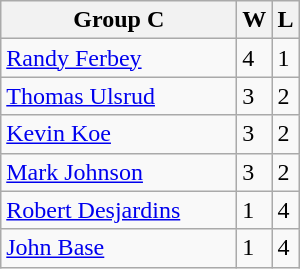<table class="wikitable">
<tr>
<th width=150>Group C</th>
<th>W</th>
<th>L</th>
</tr>
<tr>
<td> <a href='#'>Randy Ferbey</a></td>
<td>4</td>
<td>1</td>
</tr>
<tr>
<td> <a href='#'>Thomas Ulsrud</a></td>
<td>3</td>
<td>2</td>
</tr>
<tr>
<td> <a href='#'>Kevin Koe</a></td>
<td>3</td>
<td>2</td>
</tr>
<tr>
<td> <a href='#'>Mark Johnson</a></td>
<td>3</td>
<td>2</td>
</tr>
<tr>
<td> <a href='#'>Robert Desjardins</a></td>
<td>1</td>
<td>4</td>
</tr>
<tr>
<td> <a href='#'>John Base</a></td>
<td>1</td>
<td>4</td>
</tr>
</table>
